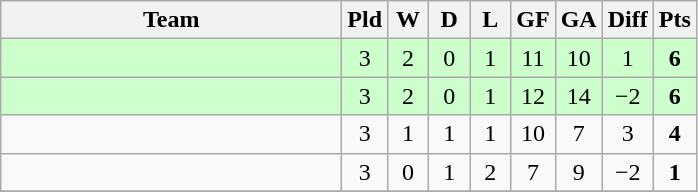<table class="wikitable" style="text-align: center;">
<tr>
<th width=220>Team</th>
<th width=20>Pld</th>
<th width=20>W</th>
<th width=20>D</th>
<th width=20>L</th>
<th width=20>GF</th>
<th width=20>GA</th>
<th width=20>Diff</th>
<th width=20>Pts</th>
</tr>
<tr bgcolor=ccffcc>
<td align="left"></td>
<td>3</td>
<td>2</td>
<td>0</td>
<td>1</td>
<td>11</td>
<td>10</td>
<td>1</td>
<td><strong>6</strong></td>
</tr>
<tr bgcolor=ccffcc>
<td align="left"></td>
<td>3</td>
<td>2</td>
<td>0</td>
<td>1</td>
<td>12</td>
<td>14</td>
<td>−2</td>
<td><strong>6</strong></td>
</tr>
<tr>
<td align="left"></td>
<td>3</td>
<td>1</td>
<td>1</td>
<td>1</td>
<td>10</td>
<td>7</td>
<td>3</td>
<td><strong>4</strong></td>
</tr>
<tr>
<td align="left"></td>
<td>3</td>
<td>0</td>
<td>1</td>
<td>2</td>
<td>7</td>
<td>9</td>
<td>−2</td>
<td><strong>1</strong></td>
</tr>
<tr>
</tr>
</table>
